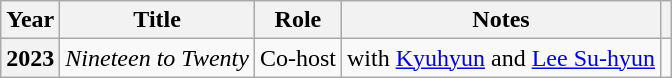<table class="wikitable plainrowheaders">
<tr>
<th scope="col">Year</th>
<th scope="col">Title</th>
<th scope="col">Role</th>
<th scope="col">Notes</th>
<th scope="col" class="unsortable"></th>
</tr>
<tr>
<th scope="row">2023</th>
<td><em>Nineteen to Twenty</em></td>
<td>Co-host</td>
<td>with <a href='#'>Kyuhyun</a> and <a href='#'>Lee Su-hyun</a></td>
<td style="text-align:center"></td>
</tr>
</table>
